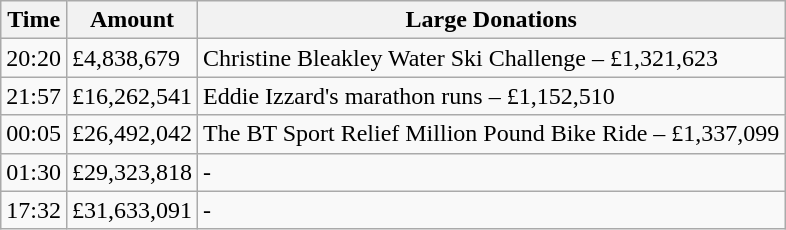<table class="wikitable" border="1">
<tr>
<th>Time</th>
<th>Amount</th>
<th>Large Donations</th>
</tr>
<tr>
<td>20:20</td>
<td>£4,838,679</td>
<td>Christine Bleakley Water Ski Challenge – £1,321,623</td>
</tr>
<tr>
<td>21:57</td>
<td>£16,262,541</td>
<td>Eddie Izzard's marathon runs – £1,152,510</td>
</tr>
<tr>
<td>00:05</td>
<td>£26,492,042</td>
<td>The BT Sport Relief Million Pound Bike Ride – £1,337,099</td>
</tr>
<tr>
<td>01:30</td>
<td>£29,323,818</td>
<td>-</td>
</tr>
<tr>
<td>17:32</td>
<td>£31,633,091</td>
<td>-</td>
</tr>
</table>
